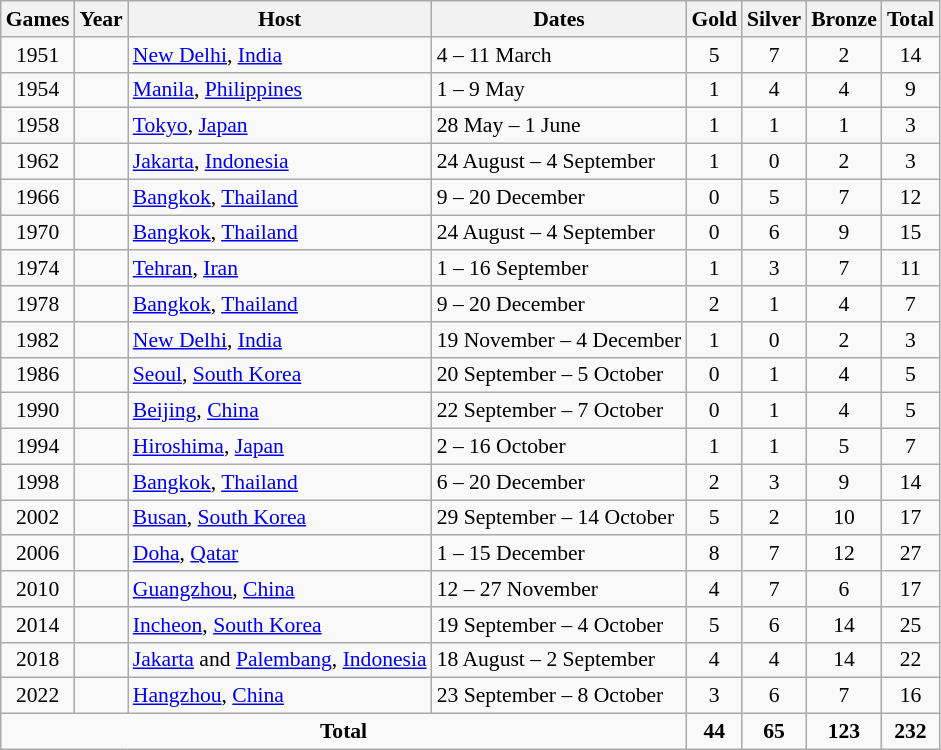<table class="wikitable" style="text-align:center; font-size:90%;">
<tr>
<th>Games</th>
<th>Year</th>
<th>Host</th>
<th>Dates</th>
<th bgcolor="gold"><strong> Gold </strong></th>
<th bgcolor="silver"><strong>Silver</strong></th>
<th bgcolor="CC9966"><strong>Bronze</strong></th>
<th><strong>Total </strong></th>
</tr>
<tr>
<td>1951</td>
<td></td>
<td align=left> <a href='#'>New Delhi</a>, <a href='#'>India</a></td>
<td align=left>4 – 11 March</td>
<td>5</td>
<td>7</td>
<td>2</td>
<td>14</td>
</tr>
<tr>
<td>1954</td>
<td></td>
<td align=left> <a href='#'>Manila</a>, <a href='#'>Philippines</a></td>
<td align=left>1 – 9 May</td>
<td>1</td>
<td>4</td>
<td>4</td>
<td>9</td>
</tr>
<tr>
<td>1958</td>
<td></td>
<td align=left> <a href='#'>Tokyo</a>, <a href='#'>Japan</a></td>
<td align=left>28 May – 1 June</td>
<td>1</td>
<td>1</td>
<td>1</td>
<td>3</td>
</tr>
<tr>
<td>1962</td>
<td></td>
<td align=left> <a href='#'>Jakarta</a>, <a href='#'>Indonesia</a></td>
<td align=left>24 August – 4 September</td>
<td>1</td>
<td>0</td>
<td>2</td>
<td>3</td>
</tr>
<tr>
<td>1966</td>
<td></td>
<td align=left> <a href='#'>Bangkok</a>, <a href='#'>Thailand</a></td>
<td align=left>9 – 20 December</td>
<td>0</td>
<td>5</td>
<td>7</td>
<td>12</td>
</tr>
<tr>
<td>1970</td>
<td></td>
<td align=left> <a href='#'>Bangkok</a>, <a href='#'>Thailand</a></td>
<td align=left>24 August – 4 September</td>
<td>0</td>
<td>6</td>
<td>9</td>
<td>15</td>
</tr>
<tr>
<td>1974</td>
<td></td>
<td align=left> <a href='#'>Tehran</a>, <a href='#'>Iran</a></td>
<td align=left>1 – 16 September</td>
<td>1</td>
<td>3</td>
<td>7</td>
<td>11</td>
</tr>
<tr>
<td>1978</td>
<td></td>
<td align=left> <a href='#'>Bangkok</a>, <a href='#'>Thailand</a></td>
<td align=left>9 – 20 December</td>
<td>2</td>
<td>1</td>
<td>4</td>
<td>7</td>
</tr>
<tr>
<td>1982</td>
<td></td>
<td align=left> <a href='#'>New Delhi</a>, <a href='#'>India</a></td>
<td align=left>19 November – 4 December</td>
<td>1</td>
<td>0</td>
<td>2</td>
<td>3</td>
</tr>
<tr>
<td>1986</td>
<td></td>
<td align=left> <a href='#'>Seoul</a>, <a href='#'>South Korea</a></td>
<td align=left>20 September – 5 October</td>
<td>0</td>
<td>1</td>
<td>4</td>
<td>5</td>
</tr>
<tr>
<td>1990</td>
<td></td>
<td align=left> <a href='#'>Beijing</a>, <a href='#'>China</a></td>
<td align=left>22 September – 7 October</td>
<td>0</td>
<td>1</td>
<td>4</td>
<td>5</td>
</tr>
<tr>
<td>1994</td>
<td></td>
<td align=left> <a href='#'>Hiroshima</a>, <a href='#'>Japan</a></td>
<td align=left>2 – 16 October</td>
<td>1</td>
<td>1</td>
<td>5</td>
<td>7</td>
</tr>
<tr>
<td>1998</td>
<td></td>
<td align=left> <a href='#'>Bangkok</a>, <a href='#'>Thailand</a></td>
<td align=left>6 – 20 December</td>
<td>2</td>
<td>3</td>
<td>9</td>
<td>14</td>
</tr>
<tr>
<td>2002</td>
<td></td>
<td align=left> <a href='#'>Busan</a>, <a href='#'>South Korea</a></td>
<td align=left>29 September – 14 October</td>
<td>5</td>
<td>2</td>
<td>10</td>
<td>17</td>
</tr>
<tr>
<td>2006</td>
<td></td>
<td align=left> <a href='#'>Doha</a>, <a href='#'>Qatar</a></td>
<td align=left>1 – 15 December</td>
<td>8</td>
<td>7</td>
<td>12</td>
<td>27</td>
</tr>
<tr>
<td>2010</td>
<td></td>
<td align=left> <a href='#'>Guangzhou</a>, <a href='#'>China</a></td>
<td align=left>12 – 27 November</td>
<td>4</td>
<td>7</td>
<td>6</td>
<td>17</td>
</tr>
<tr>
<td>2014</td>
<td></td>
<td align=left> <a href='#'>Incheon</a>, <a href='#'>South Korea</a></td>
<td align=left>19 September – 4 October</td>
<td>5</td>
<td>6</td>
<td>14</td>
<td>25</td>
</tr>
<tr>
<td>2018</td>
<td></td>
<td align=left> <a href='#'>Jakarta</a> and <a href='#'>Palembang</a>, <a href='#'>Indonesia</a></td>
<td align=left>18 August – 2 September</td>
<td>4</td>
<td>4</td>
<td>14</td>
<td>22</td>
</tr>
<tr>
<td>2022</td>
<td></td>
<td align=left> <a href='#'>Hangzhou</a>, <a href='#'>China</a></td>
<td align=left>23 September – 8 October</td>
<td>3</td>
<td>6</td>
<td>7</td>
<td>16</td>
</tr>
<tr>
<td colspan=4><strong>Total</strong></td>
<td><strong>44</strong></td>
<td><strong>65</strong></td>
<td><strong>123</strong></td>
<td><strong>232</strong></td>
</tr>
</table>
